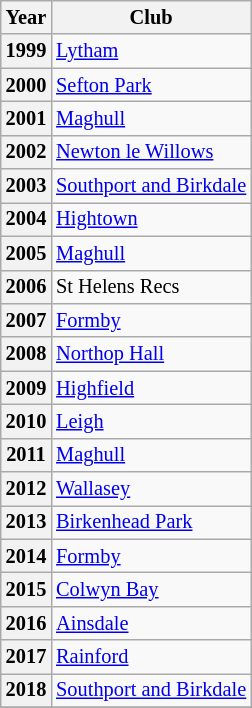<table class="wikitable" style="font-size:85%">
<tr>
<th>Year</th>
<th>Club</th>
</tr>
<tr>
<th scope="row">1999</th>
<td><a href='#'>Lytham</a></td>
</tr>
<tr>
<th scope="row">2000</th>
<td><a href='#'>Sefton Park</a></td>
</tr>
<tr>
<th scope="row">2001</th>
<td><a href='#'>Maghull</a></td>
</tr>
<tr>
<th scope="row">2002</th>
<td><a href='#'>Newton le Willows</a></td>
</tr>
<tr>
<th scope="row">2003</th>
<td><a href='#'>Southport and Birkdale</a></td>
</tr>
<tr>
<th scope="row">2004</th>
<td><a href='#'>Hightown</a></td>
</tr>
<tr>
<th scope="row">2005</th>
<td><a href='#'>Maghull</a></td>
</tr>
<tr>
<th scope="row">2006</th>
<td>St Helens Recs</td>
</tr>
<tr>
<th scope="row">2007</th>
<td><a href='#'>Formby</a></td>
</tr>
<tr>
<th scope="row">2008</th>
<td><a href='#'>Northop Hall</a></td>
</tr>
<tr>
<th scope="row">2009</th>
<td><a href='#'>Highfield</a></td>
</tr>
<tr>
<th scope="row">2010</th>
<td><a href='#'>Leigh</a></td>
</tr>
<tr>
<th scope="row">2011</th>
<td><a href='#'>Maghull</a></td>
</tr>
<tr>
<th scope="row">2012</th>
<td><a href='#'>Wallasey</a></td>
</tr>
<tr>
<th scope="row">2013</th>
<td><a href='#'>Birkenhead Park</a></td>
</tr>
<tr>
<th scope="row">2014</th>
<td><a href='#'>Formby</a></td>
</tr>
<tr>
<th scope="row">2015</th>
<td><a href='#'>Colwyn Bay</a></td>
</tr>
<tr>
<th scope="row">2016</th>
<td><a href='#'>Ainsdale</a></td>
</tr>
<tr>
<th scope="row">2017</th>
<td><a href='#'>Rainford</a></td>
</tr>
<tr>
<th scope="row">2018</th>
<td><a href='#'>Southport and Birkdale</a></td>
</tr>
<tr>
</tr>
</table>
